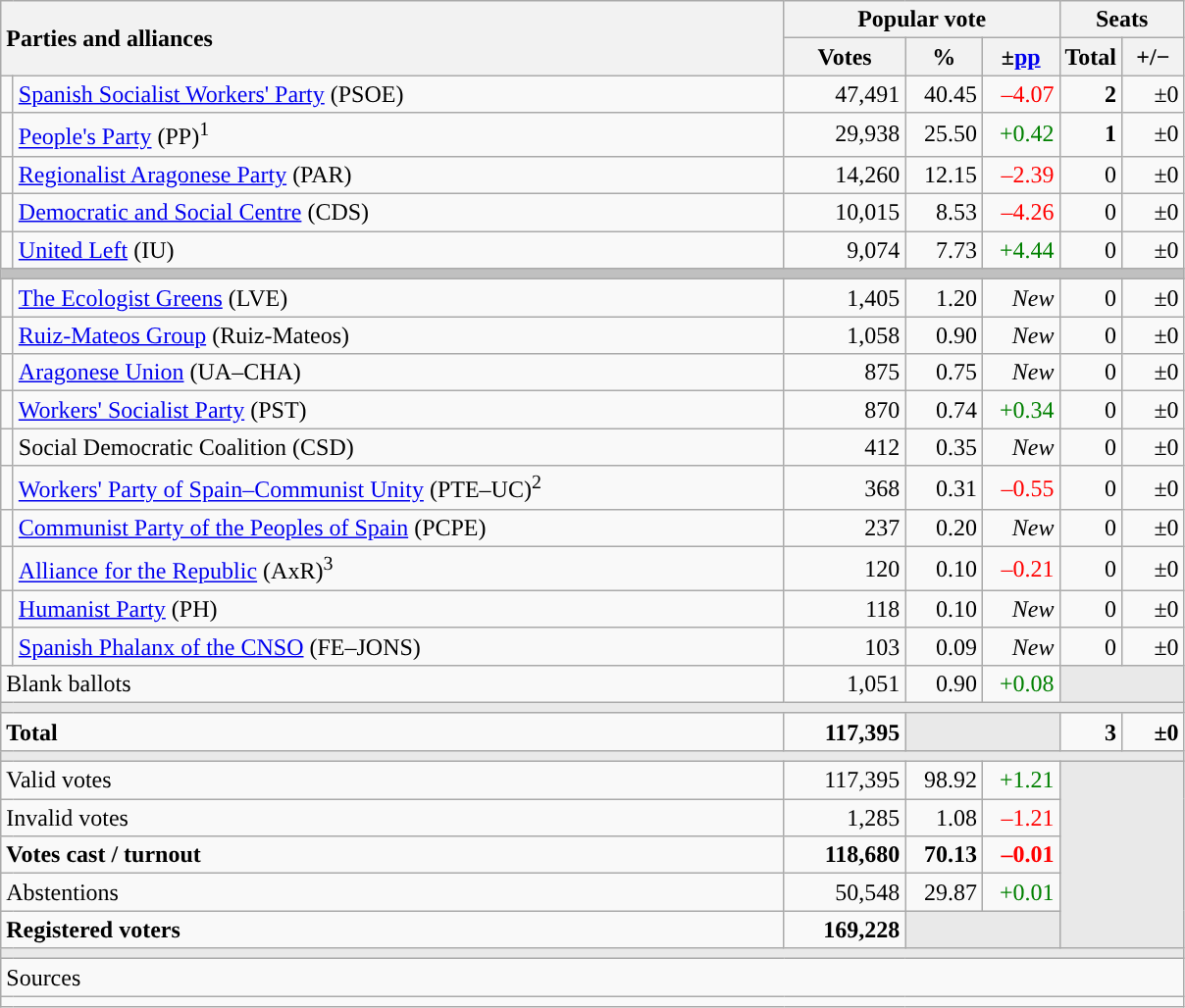<table class="wikitable" style="text-align:right;">
<tr>
<th style="text-align:left;" rowspan="2" colspan="2" width="525">Parties and alliances</th>
<th colspan="3">Popular vote</th>
<th colspan="2">Seats</th>
</tr>
<tr>
<th width="75">Votes</th>
<th width="45">%</th>
<th width="45">±<a href='#'>pp</a></th>
<th width="35">Total</th>
<th width="35">+/−</th>
</tr>
<tr>
<td width="1" style="color:inherit;background:"></td>
<td align="left"><a href='#'>Spanish Socialist Workers' Party</a> (PSOE)</td>
<td>47,491</td>
<td>40.45</td>
<td style="color:red;">–4.07</td>
<td><strong>2</strong></td>
<td>±0</td>
</tr>
<tr>
<td style="color:inherit;background:"></td>
<td align="left"><a href='#'>People's Party</a> (PP)<sup>1</sup></td>
<td>29,938</td>
<td>25.50</td>
<td style="color:green;">+0.42</td>
<td><strong>1</strong></td>
<td>±0</td>
</tr>
<tr>
<td style="color:inherit;background:"></td>
<td align="left"><a href='#'>Regionalist Aragonese Party</a> (PAR)</td>
<td>14,260</td>
<td>12.15</td>
<td style="color:red;">–2.39</td>
<td>0</td>
<td>±0</td>
</tr>
<tr>
<td style="color:inherit;background:"></td>
<td align="left"><a href='#'>Democratic and Social Centre</a> (CDS)</td>
<td>10,015</td>
<td>8.53</td>
<td style="color:red;">–4.26</td>
<td>0</td>
<td>±0</td>
</tr>
<tr>
<td style="color:inherit;background:"></td>
<td align="left"><a href='#'>United Left</a> (IU)</td>
<td>9,074</td>
<td>7.73</td>
<td style="color:green;">+4.44</td>
<td>0</td>
<td>±0</td>
</tr>
<tr>
<td colspan="7" bgcolor="#C0C0C0"></td>
</tr>
<tr>
<td style="color:inherit;background:"></td>
<td align="left"><a href='#'>The Ecologist Greens</a> (LVE)</td>
<td>1,405</td>
<td>1.20</td>
<td><em>New</em></td>
<td>0</td>
<td>±0</td>
</tr>
<tr>
<td style="color:inherit;background:"></td>
<td align="left"><a href='#'>Ruiz-Mateos Group</a> (Ruiz-Mateos)</td>
<td>1,058</td>
<td>0.90</td>
<td><em>New</em></td>
<td>0</td>
<td>±0</td>
</tr>
<tr>
<td style="color:inherit;background:"></td>
<td align="left"><a href='#'>Aragonese Union</a> (UA–CHA)</td>
<td>875</td>
<td>0.75</td>
<td><em>New</em></td>
<td>0</td>
<td>±0</td>
</tr>
<tr>
<td style="color:inherit;background:"></td>
<td align="left"><a href='#'>Workers' Socialist Party</a> (PST)</td>
<td>870</td>
<td>0.74</td>
<td style="color:green;">+0.34</td>
<td>0</td>
<td>±0</td>
</tr>
<tr>
<td style="color:inherit;background:"></td>
<td align="left">Social Democratic Coalition (CSD)</td>
<td>412</td>
<td>0.35</td>
<td><em>New</em></td>
<td>0</td>
<td>±0</td>
</tr>
<tr>
<td style="color:inherit;background:"></td>
<td align="left"><a href='#'>Workers' Party of Spain–Communist Unity</a> (PTE–UC)<sup>2</sup></td>
<td>368</td>
<td>0.31</td>
<td style="color:red;">–0.55</td>
<td>0</td>
<td>±0</td>
</tr>
<tr>
<td style="color:inherit;background:"></td>
<td align="left"><a href='#'>Communist Party of the Peoples of Spain</a> (PCPE)</td>
<td>237</td>
<td>0.20</td>
<td><em>New</em></td>
<td>0</td>
<td>±0</td>
</tr>
<tr>
<td style="color:inherit;background:"></td>
<td align="left"><a href='#'>Alliance for the Republic</a> (AxR)<sup>3</sup></td>
<td>120</td>
<td>0.10</td>
<td style="color:red;">–0.21</td>
<td>0</td>
<td>±0</td>
</tr>
<tr>
<td style="color:inherit;background:"></td>
<td align="left"><a href='#'>Humanist Party</a> (PH)</td>
<td>118</td>
<td>0.10</td>
<td><em>New</em></td>
<td>0</td>
<td>±0</td>
</tr>
<tr>
<td style="color:inherit;background:"></td>
<td align="left"><a href='#'>Spanish Phalanx of the CNSO</a> (FE–JONS)</td>
<td>103</td>
<td>0.09</td>
<td><em>New</em></td>
<td>0</td>
<td>±0</td>
</tr>
<tr>
<td align="left" colspan="2">Blank ballots</td>
<td>1,051</td>
<td>0.90</td>
<td style="color:green;">+0.08</td>
<td bgcolor="#E9E9E9" colspan="2"></td>
</tr>
<tr>
<td colspan="7" bgcolor="#E9E9E9"></td>
</tr>
<tr style="font-weight:bold;">
<td align="left" colspan="2">Total</td>
<td>117,395</td>
<td bgcolor="#E9E9E9" colspan="2"></td>
<td>3</td>
<td>±0</td>
</tr>
<tr>
<td colspan="7" bgcolor="#E9E9E9"></td>
</tr>
<tr>
<td align="left" colspan="2">Valid votes</td>
<td>117,395</td>
<td>98.92</td>
<td style="color:green;">+1.21</td>
<td bgcolor="#E9E9E9" colspan="2" rowspan="5"></td>
</tr>
<tr>
<td align="left" colspan="2">Invalid votes</td>
<td>1,285</td>
<td>1.08</td>
<td style="color:red;">–1.21</td>
</tr>
<tr style="font-weight:bold;">
<td align="left" colspan="2">Votes cast / turnout</td>
<td>118,680</td>
<td>70.13</td>
<td style="color:red;">–0.01</td>
</tr>
<tr>
<td align="left" colspan="2">Abstentions</td>
<td>50,548</td>
<td>29.87</td>
<td style="color:green;">+0.01</td>
</tr>
<tr style="font-weight:bold;">
<td align="left" colspan="2">Registered voters</td>
<td>169,228</td>
<td bgcolor="#E9E9E9" colspan="2"></td>
</tr>
<tr>
<td colspan="7" bgcolor="#E9E9E9"></td>
</tr>
<tr>
<td align="left" colspan="7">Sources</td>
</tr>
<tr>
<td colspan="7" style="text-align:left; max-width:790px;"></td>
</tr>
</table>
